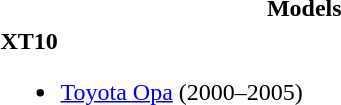<table>
<tr>
<th style="width:50%">Models</th>
</tr>
<tr>
<td style="width:50%"><strong>XT10</strong><br><ul><li><a href='#'>Toyota Opa</a> (2000–2005)</li></ul></td>
</tr>
</table>
